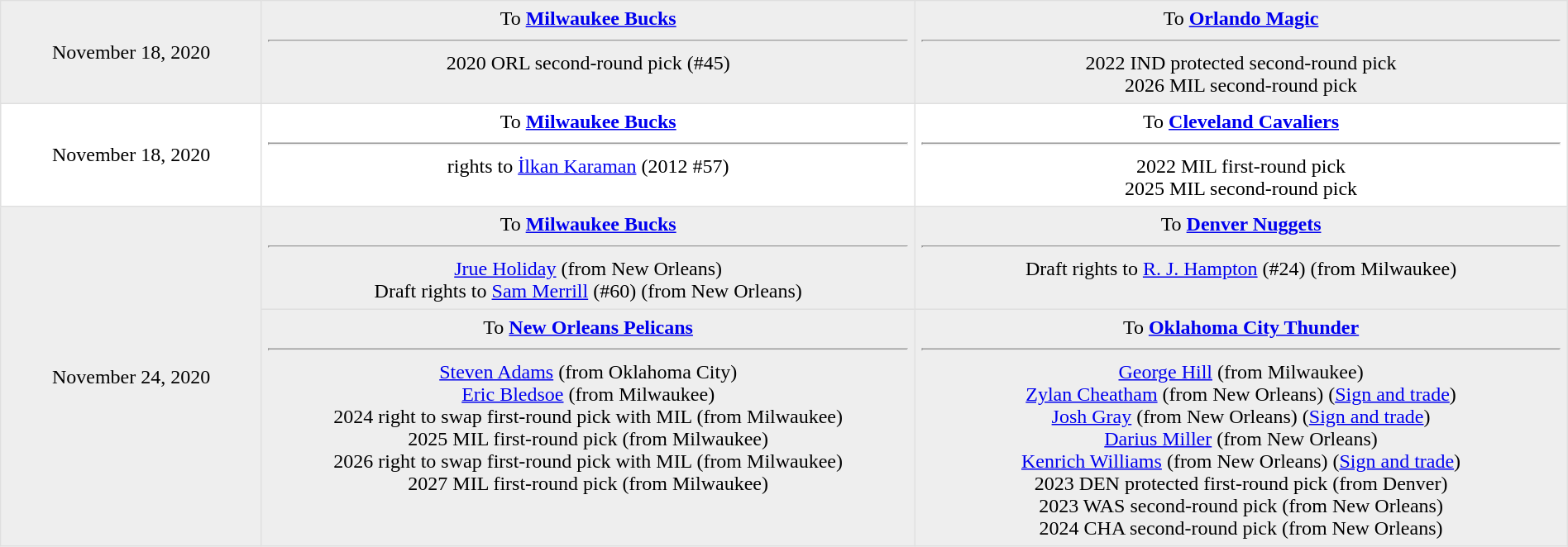<table border=1 style="border-collapse:collapse; text-align: center; width: 100%" bordercolor="#DFDFDF"  cellpadding="5">
<tr bgcolor="eeeeee">
<td style="width:12%">November 18, 2020</td>
<td style="width:30%" valign="top">To <strong><a href='#'>Milwaukee Bucks</a></strong><hr>2020 ORL second-round pick (#45)</td>
<td style="width:30%" valign="top">To <strong><a href='#'>Orlando Magic</a></strong><hr>2022 IND protected second-round pick<br>2026 MIL second-round pick</td>
</tr>
<tr>
<td style="width:12%">November 18, 2020</td>
<td style="width:30%" valign="top">To <strong><a href='#'>Milwaukee Bucks</a></strong><hr>rights to <a href='#'>İlkan Karaman</a> (2012 #57)</td>
<td style="width:30%" valign="top">To <strong><a href='#'>Cleveland Cavaliers</a></strong><hr>2022 MIL first-round pick<br>2025 MIL second-round pick</td>
</tr>
<tr bgcolor="eeeeee">
<td style="width:12%" rowspan=2>November 24, 2020</td>
<td style="width:30%" valign="top">To <strong><a href='#'>Milwaukee Bucks</a></strong><hr><a href='#'>Jrue Holiday</a> (from New Orleans)<br>Draft rights to <a href='#'>Sam Merrill</a> (#60) (from New Orleans)</td>
<td style="width:30%" valign="top">To <strong><a href='#'>Denver Nuggets</a></strong><hr>Draft rights to <a href='#'>R. J. Hampton</a> (#24) (from Milwaukee)</td>
</tr>
<tr bgcolor="eeeeee">
<td style="width:30%" valign="top">To <strong><a href='#'>New Orleans Pelicans</a></strong><hr><a href='#'>Steven Adams</a> (from Oklahoma City)<br><a href='#'>Eric Bledsoe</a> (from Milwaukee)<br>2024 right to swap first-round pick with MIL (from Milwaukee)<br>2025 MIL first-round pick (from Milwaukee)<br>2026 right to swap first-round pick with MIL (from Milwaukee)<br>2027 MIL first-round pick (from Milwaukee)</td>
<td style="width:30%" valign="top">To <strong><a href='#'>Oklahoma City Thunder</a></strong><hr><a href='#'>George Hill</a> (from Milwaukee)<br><a href='#'>Zylan Cheatham</a> (from New Orleans) (<a href='#'>Sign and trade</a>)<br><a href='#'>Josh Gray</a> (from New Orleans) (<a href='#'>Sign and trade</a>)<br><a href='#'>Darius Miller</a> (from New Orleans)<br><a href='#'>Kenrich Williams</a> (from New Orleans) (<a href='#'>Sign and trade</a>)<br>2023 DEN protected first-round pick (from Denver)<br>2023 WAS second-round pick (from New Orleans)<br>2024 CHA second-round pick (from New Orleans)</td>
</tr>
</table>
